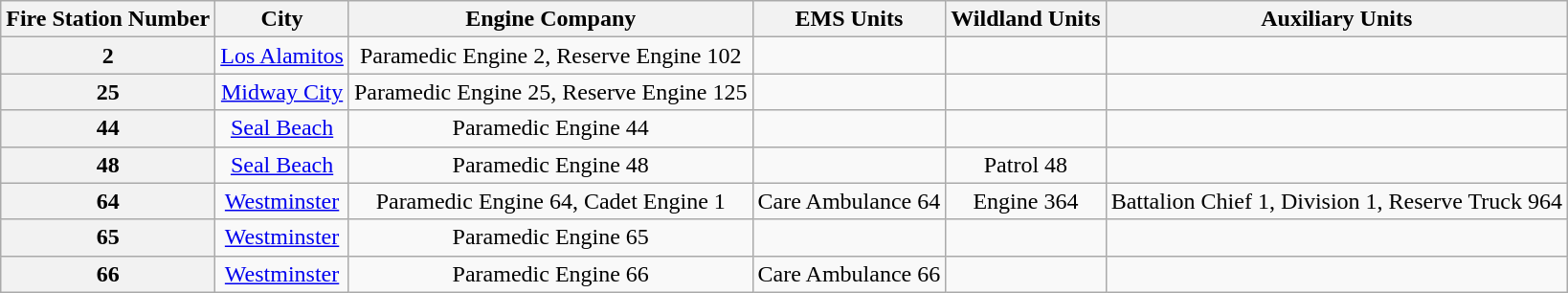<table class=wikitable style="text-align:center;">
<tr>
<th>Fire Station Number</th>
<th>City</th>
<th>Engine Company</th>
<th>EMS Units</th>
<th>Wildland Units</th>
<th>Auxiliary Units</th>
</tr>
<tr>
<th>2</th>
<td><a href='#'>Los Alamitos</a></td>
<td>Paramedic Engine 2, Reserve Engine 102</td>
<td></td>
<td></td>
<td></td>
</tr>
<tr>
<th>25</th>
<td><a href='#'>Midway City</a></td>
<td>Paramedic Engine 25, Reserve Engine 125</td>
<td></td>
<td></td>
<td></td>
</tr>
<tr>
<th>44</th>
<td><a href='#'>Seal Beach</a></td>
<td>Paramedic Engine 44</td>
<td></td>
<td></td>
<td></td>
</tr>
<tr>
<th>48</th>
<td><a href='#'>Seal Beach</a></td>
<td>Paramedic Engine 48</td>
<td></td>
<td>Patrol 48</td>
<td></td>
</tr>
<tr>
<th>64</th>
<td><a href='#'>Westminster</a></td>
<td>Paramedic Engine 64, Cadet Engine 1</td>
<td>Care Ambulance 64</td>
<td>Engine 364</td>
<td>Battalion Chief 1, Division 1, Reserve Truck 964</td>
</tr>
<tr>
<th>65</th>
<td><a href='#'>Westminster</a></td>
<td>Paramedic Engine 65</td>
<td></td>
<td></td>
<td></td>
</tr>
<tr>
<th>66</th>
<td><a href='#'>Westminster</a></td>
<td>Paramedic Engine 66</td>
<td>Care Ambulance 66</td>
<td></td>
<td></td>
</tr>
</table>
